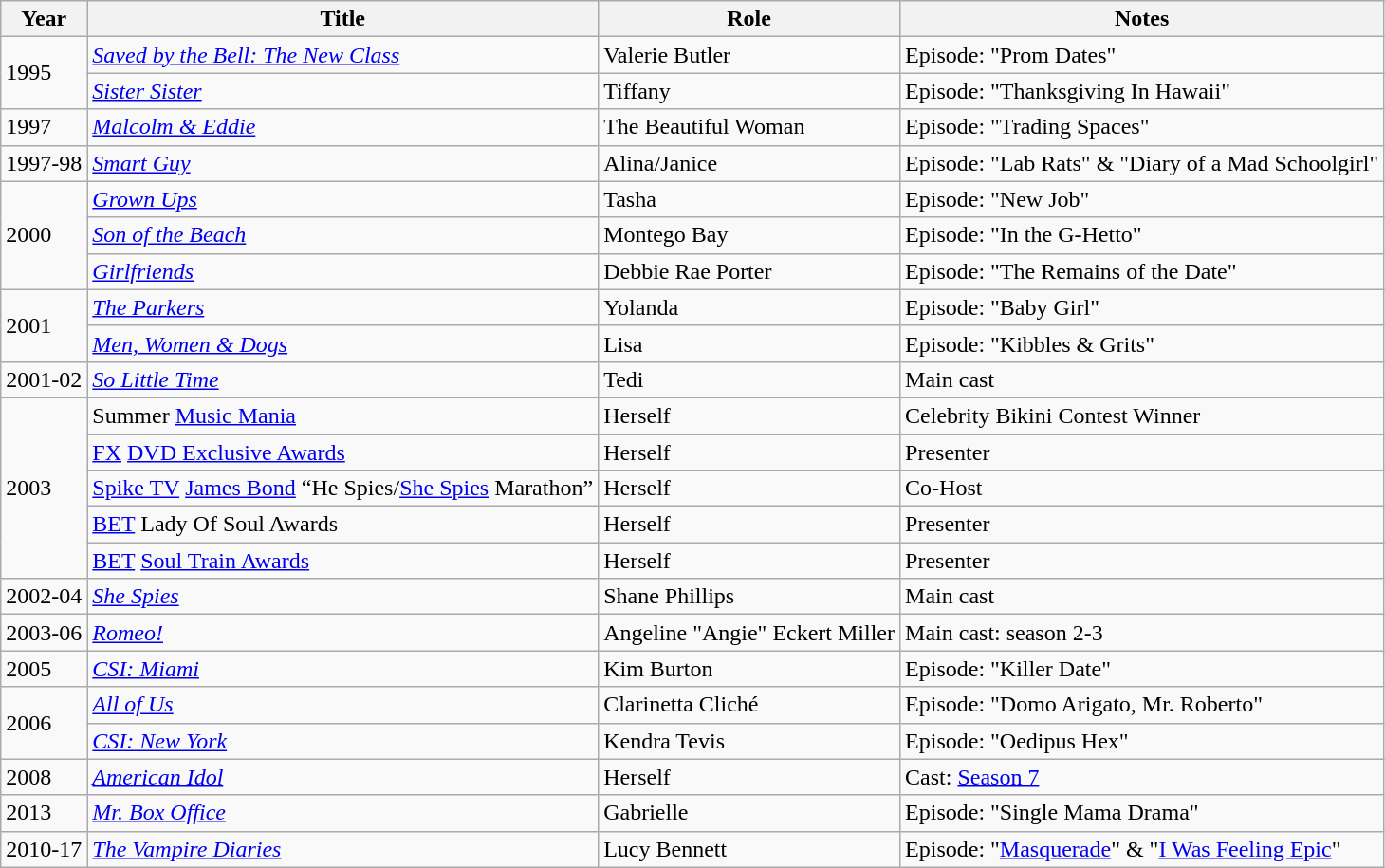<table class="wikitable sortable">
<tr>
<th>Year</th>
<th>Title</th>
<th>Role</th>
<th class="unsortable">Notes</th>
</tr>
<tr>
<td rowspan=2>1995</td>
<td><em><a href='#'>Saved by the Bell: The New Class</a></em></td>
<td>Valerie Butler</td>
<td>Episode: "Prom Dates"</td>
</tr>
<tr>
<td><em><a href='#'>Sister Sister</a></em></td>
<td>Tiffany</td>
<td>Episode: "Thanksgiving In Hawaii"</td>
</tr>
<tr>
<td>1997</td>
<td><em><a href='#'>Malcolm & Eddie</a></em></td>
<td>The Beautiful Woman</td>
<td>Episode: "Trading Spaces"</td>
</tr>
<tr>
<td>1997-98</td>
<td><em><a href='#'>Smart Guy</a></em></td>
<td>Alina/Janice</td>
<td>Episode: "Lab Rats" & "Diary of a Mad Schoolgirl"</td>
</tr>
<tr>
<td rowspan=3>2000</td>
<td><em><a href='#'>Grown Ups</a></em></td>
<td>Tasha</td>
<td>Episode: "New Job"</td>
</tr>
<tr>
<td><em><a href='#'>Son of the Beach</a></em></td>
<td>Montego Bay</td>
<td>Episode: "In the G-Hetto"</td>
</tr>
<tr>
<td><em><a href='#'>Girlfriends</a></em></td>
<td>Debbie Rae Porter</td>
<td>Episode: "The Remains of the Date"</td>
</tr>
<tr>
<td rowspan=2>2001</td>
<td><em><a href='#'>The Parkers</a></em></td>
<td>Yolanda</td>
<td>Episode: "Baby Girl"</td>
</tr>
<tr>
<td><em><a href='#'>Men, Women & Dogs</a></em></td>
<td>Lisa</td>
<td>Episode: "Kibbles & Grits"</td>
</tr>
<tr>
<td>2001-02</td>
<td><em><a href='#'>So Little Time</a></em></td>
<td>Tedi</td>
<td>Main cast</td>
</tr>
<tr>
<td rowspan=5>2003</td>
<td>Summer <a href='#'>Music Mania</a></td>
<td>Herself</td>
<td>Celebrity Bikini Contest Winner </td>
</tr>
<tr>
<td><a href='#'>FX</a> <a href='#'>DVD Exclusive Awards</a></td>
<td>Herself</td>
<td>Presenter</td>
</tr>
<tr>
<td><a href='#'>Spike TV</a> <a href='#'>James Bond</a> “He Spies/<a href='#'>She Spies</a> Marathon”</td>
<td>Herself</td>
<td>Co-Host </td>
</tr>
<tr>
<td><a href='#'>BET</a> Lady Of Soul Awards</td>
<td>Herself</td>
<td>Presenter</td>
</tr>
<tr>
<td><a href='#'>BET</a> <a href='#'>Soul Train Awards</a></td>
<td>Herself</td>
<td>Presenter </td>
</tr>
<tr>
<td>2002-04</td>
<td><em><a href='#'>She Spies</a></em></td>
<td>Shane Phillips</td>
<td>Main cast</td>
</tr>
<tr>
<td>2003-06</td>
<td><em><a href='#'>Romeo!</a></em></td>
<td>Angeline "Angie" Eckert Miller</td>
<td>Main cast: season 2-3</td>
</tr>
<tr>
<td>2005</td>
<td><em><a href='#'>CSI: Miami</a></em></td>
<td>Kim Burton</td>
<td>Episode: "Killer Date"</td>
</tr>
<tr>
<td rowspan=2>2006</td>
<td><em><a href='#'>All of Us</a></em></td>
<td>Clarinetta Cliché</td>
<td>Episode: "Domo Arigato, Mr. Roberto"</td>
</tr>
<tr>
<td><em><a href='#'>CSI: New York</a></em></td>
<td>Kendra Tevis</td>
<td>Episode: "Oedipus Hex"</td>
</tr>
<tr>
<td>2008</td>
<td><em><a href='#'>American Idol</a></em></td>
<td>Herself</td>
<td>Cast: <a href='#'>Season 7</a></td>
</tr>
<tr>
<td>2013</td>
<td><em><a href='#'>Mr. Box Office</a></em></td>
<td>Gabrielle</td>
<td>Episode: "Single Mama Drama"</td>
</tr>
<tr>
<td>2010-17</td>
<td><em><a href='#'>The Vampire Diaries</a></em></td>
<td>Lucy Bennett</td>
<td>Episode: "<a href='#'>Masquerade</a>" & "<a href='#'>I Was Feeling Epic</a>"</td>
</tr>
</table>
